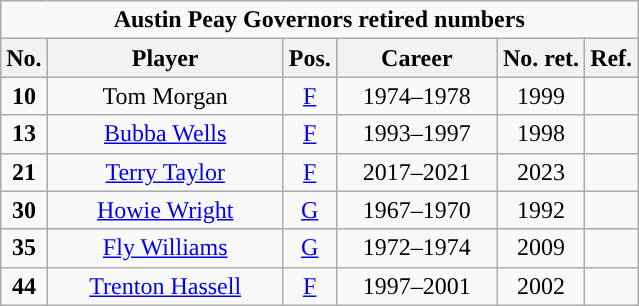<table class="wikitable sortable" style="text-align:center">
<tr>
<td colspan=6><strong>Austin Peay Governors retired numbers</strong></td>
</tr>
<tr>
<th width=px>No.</th>
<th width=150px>Player</th>
<th width=px>Pos.</th>
<th width=100px>Career</th>
<th width=px>No. ret.</th>
<th width=px>Ref.</th>
</tr>
<tr>
<td><strong>10</strong></td>
<td>Tom Morgan</td>
<td><a href='#'>F</a></td>
<td>1974–1978</td>
<td>1999</td>
<td></td>
</tr>
<tr>
<td><strong>13</strong></td>
<td><a href='#'>Bubba Wells</a></td>
<td><a href='#'>F</a></td>
<td>1993–1997</td>
<td>1998</td>
<td></td>
</tr>
<tr>
<td><strong>21</strong></td>
<td><a href='#'>Terry Taylor</a></td>
<td><a href='#'>F</a></td>
<td>2017–2021</td>
<td>2023</td>
<td></td>
</tr>
<tr>
<td><strong>30</strong></td>
<td><a href='#'>Howie Wright</a></td>
<td><a href='#'>G</a></td>
<td>1967–1970</td>
<td>1992</td>
<td></td>
</tr>
<tr>
<td><strong>35</strong></td>
<td><a href='#'>Fly Williams</a></td>
<td><a href='#'>G</a></td>
<td>1972–1974</td>
<td>2009</td>
<td></td>
</tr>
<tr>
<td><strong>44</strong></td>
<td><a href='#'>Trenton Hassell</a></td>
<td><a href='#'>F</a></td>
<td>1997–2001</td>
<td>2002</td>
<td></td>
</tr>
</table>
